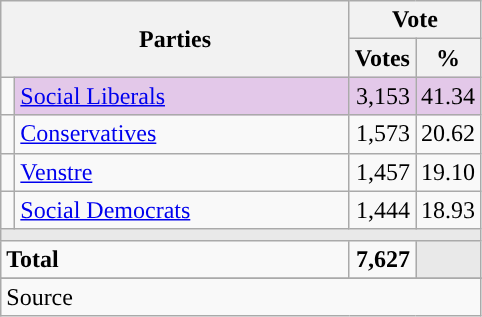<table class="wikitable" style="text-align:right;">
<tr>
<th style="text-align:centre;" rowspan="2" colspan="2" width="225">Parties</th>
<th colspan="3">Vote</th>
</tr>
<tr>
<th width="15">Votes</th>
<th width="15">%</th>
</tr>
<tr>
<td width="2" style="color:inherit;background:"></td>
<td bgcolor=#e3c8e9  align="left"><a href='#'>Social Liberals</a></td>
<td bgcolor=#e3c8e9>3,153</td>
<td bgcolor=#e3c8e9>41.34</td>
</tr>
<tr>
<td width="2" style="color:inherit;background:"></td>
<td align="left"><a href='#'>Conservatives</a></td>
<td>1,573</td>
<td>20.62</td>
</tr>
<tr>
<td width="2" style="color:inherit;background:"></td>
<td align="left"><a href='#'>Venstre</a></td>
<td>1,457</td>
<td>19.10</td>
</tr>
<tr>
<td width="2" style="color:inherit;background:"></td>
<td align="left"><a href='#'>Social Democrats</a></td>
<td>1,444</td>
<td>18.93</td>
</tr>
<tr>
<td colspan="7" bgcolor="#E9E9E9"></td>
</tr>
<tr>
<td align="left" colspan="2"><strong>Total</strong></td>
<td><strong>7,627</strong></td>
<td bgcolor="#E9E9E9" colspan="2"></td>
</tr>
<tr>
</tr>
<tr>
<td align="left" colspan="6">Source</td>
</tr>
</table>
